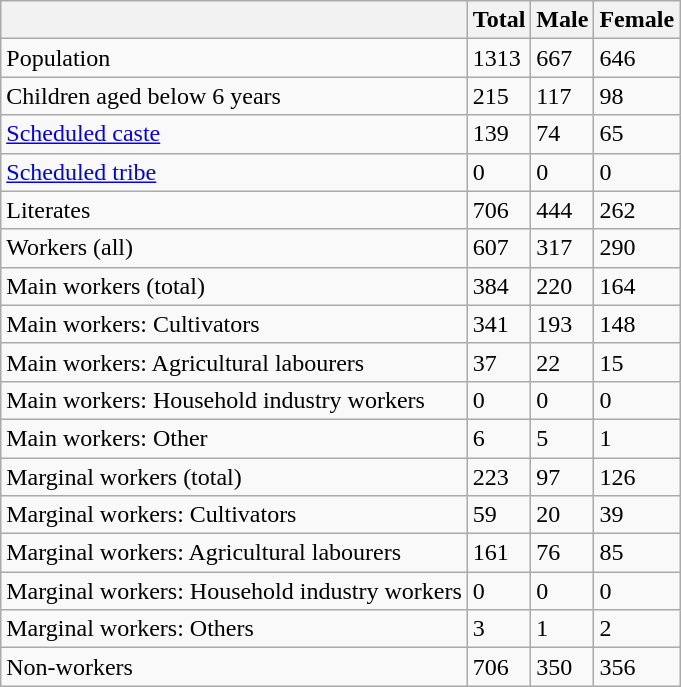<table class="wikitable sortable">
<tr>
<th></th>
<th>Total</th>
<th>Male</th>
<th>Female</th>
</tr>
<tr>
<td>Population</td>
<td>1313</td>
<td>667</td>
<td>646</td>
</tr>
<tr>
<td>Children aged below 6 years</td>
<td>215</td>
<td>117</td>
<td>98</td>
</tr>
<tr>
<td><a href='#'>Scheduled caste</a></td>
<td>139</td>
<td>74</td>
<td>65</td>
</tr>
<tr>
<td><a href='#'>Scheduled tribe</a></td>
<td>0</td>
<td>0</td>
<td>0</td>
</tr>
<tr>
<td>Literates</td>
<td>706</td>
<td>444</td>
<td>262</td>
</tr>
<tr>
<td>Workers (all)</td>
<td>607</td>
<td>317</td>
<td>290</td>
</tr>
<tr>
<td>Main workers (total)</td>
<td>384</td>
<td>220</td>
<td>164</td>
</tr>
<tr>
<td>Main workers: Cultivators</td>
<td>341</td>
<td>193</td>
<td>148</td>
</tr>
<tr>
<td>Main workers: Agricultural labourers</td>
<td>37</td>
<td>22</td>
<td>15</td>
</tr>
<tr>
<td>Main workers: Household industry workers</td>
<td>0</td>
<td>0</td>
<td>0</td>
</tr>
<tr>
<td>Main workers: Other</td>
<td>6</td>
<td>5</td>
<td>1</td>
</tr>
<tr>
<td>Marginal workers (total)</td>
<td>223</td>
<td>97</td>
<td>126</td>
</tr>
<tr>
<td>Marginal workers: Cultivators</td>
<td>59</td>
<td>20</td>
<td>39</td>
</tr>
<tr>
<td>Marginal workers: Agricultural labourers</td>
<td>161</td>
<td>76</td>
<td>85</td>
</tr>
<tr>
<td>Marginal workers: Household industry workers</td>
<td>0</td>
<td>0</td>
<td>0</td>
</tr>
<tr>
<td>Marginal workers: Others</td>
<td>3</td>
<td>1</td>
<td>2</td>
</tr>
<tr>
<td>Non-workers</td>
<td>706</td>
<td>350</td>
<td>356</td>
</tr>
</table>
